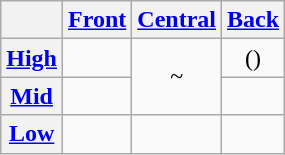<table class="wikitable" style="text-align: center;">
<tr>
<th></th>
<th><a href='#'>Front</a></th>
<th><a href='#'>Central</a></th>
<th><a href='#'>Back</a></th>
</tr>
<tr>
<th><a href='#'>High</a></th>
<td></td>
<td rowspan=2> ~ </td>
<td>()</td>
</tr>
<tr>
<th><a href='#'>Mid</a></th>
<td></td>
<td></td>
</tr>
<tr>
<th><a href='#'>Low</a></th>
<td></td>
<td></td>
<td></td>
</tr>
</table>
